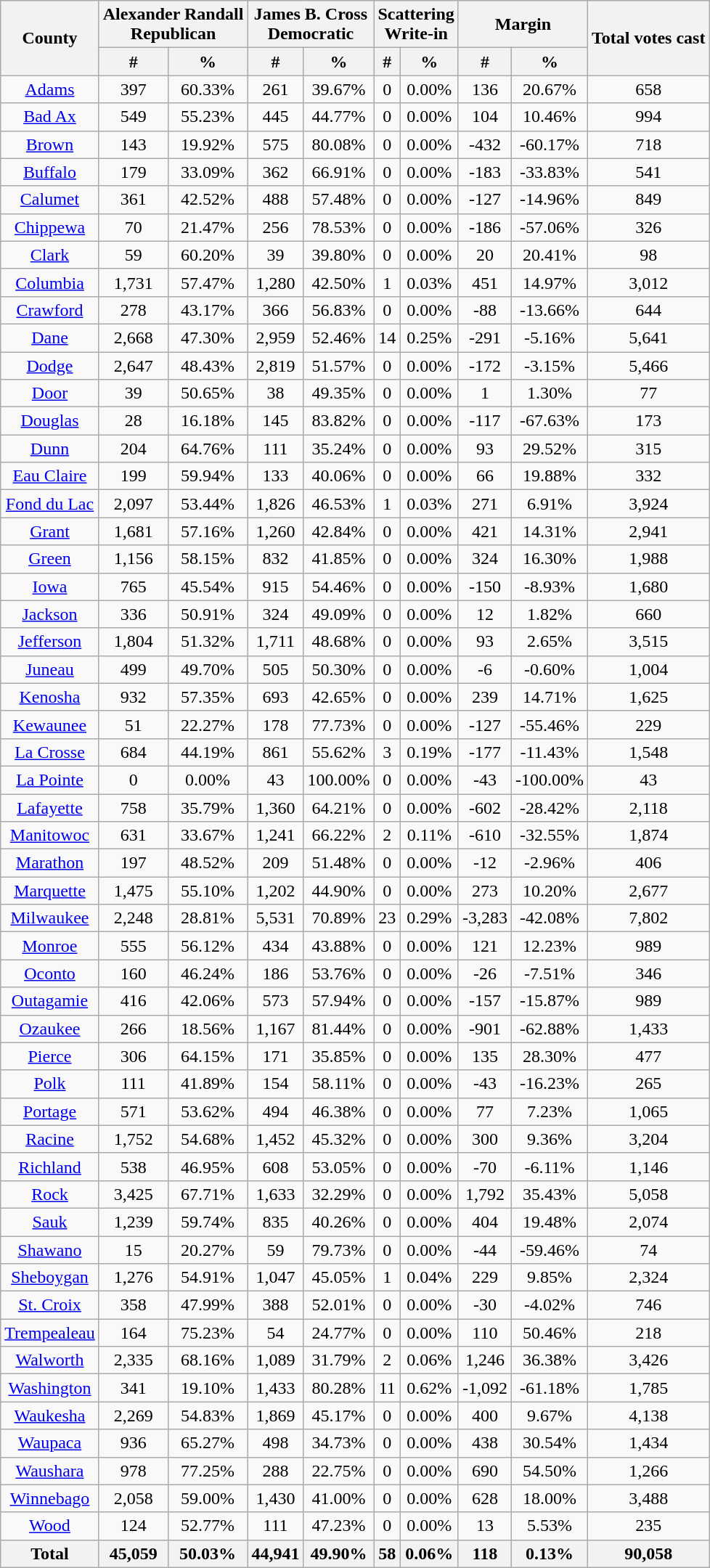<table class="wikitable sortable" style="text-align:center">
<tr>
<th rowspan="2" style="text-align:center;">County</th>
<th colspan="2" style="text-align:center;">Alexander Randall<br>Republican</th>
<th colspan="2" style="text-align:center;">James B. Cross<br>Democratic</th>
<th colspan="2" style="text-align:center;">Scattering<br>Write-in</th>
<th colspan="2" style="text-align:center;">Margin</th>
<th rowspan="2" style="text-align:center;">Total votes cast</th>
</tr>
<tr>
<th style="text-align:center;" data-sort-type="number">#</th>
<th style="text-align:center;" data-sort-type="number">%</th>
<th style="text-align:center;" data-sort-type="number">#</th>
<th style="text-align:center;" data-sort-type="number">%</th>
<th style="text-align:center;" data-sort-type="number">#</th>
<th style="text-align:center;" data-sort-type="number">%</th>
<th style="text-align:center;" data-sort-type="number">#</th>
<th style="text-align:center;" data-sort-type="number">%</th>
</tr>
<tr style="text-align:center;">
<td><a href='#'>Adams</a></td>
<td>397</td>
<td>60.33%</td>
<td>261</td>
<td>39.67%</td>
<td>0</td>
<td>0.00%</td>
<td>136</td>
<td>20.67%</td>
<td>658</td>
</tr>
<tr style="text-align:center;">
<td><a href='#'>Bad Ax</a></td>
<td>549</td>
<td>55.23%</td>
<td>445</td>
<td>44.77%</td>
<td>0</td>
<td>0.00%</td>
<td>104</td>
<td>10.46%</td>
<td>994</td>
</tr>
<tr style="text-align:center;">
<td><a href='#'>Brown</a></td>
<td>143</td>
<td>19.92%</td>
<td>575</td>
<td>80.08%</td>
<td>0</td>
<td>0.00%</td>
<td>-432</td>
<td>-60.17%</td>
<td>718</td>
</tr>
<tr style="text-align:center;">
<td><a href='#'>Buffalo</a></td>
<td>179</td>
<td>33.09%</td>
<td>362</td>
<td>66.91%</td>
<td>0</td>
<td>0.00%</td>
<td>-183</td>
<td>-33.83%</td>
<td>541</td>
</tr>
<tr style="text-align:center;">
<td><a href='#'>Calumet</a></td>
<td>361</td>
<td>42.52%</td>
<td>488</td>
<td>57.48%</td>
<td>0</td>
<td>0.00%</td>
<td>-127</td>
<td>-14.96%</td>
<td>849</td>
</tr>
<tr style="text-align:center;">
<td><a href='#'>Chippewa</a></td>
<td>70</td>
<td>21.47%</td>
<td>256</td>
<td>78.53%</td>
<td>0</td>
<td>0.00%</td>
<td>-186</td>
<td>-57.06%</td>
<td>326</td>
</tr>
<tr style="text-align:center;">
<td><a href='#'>Clark</a></td>
<td>59</td>
<td>60.20%</td>
<td>39</td>
<td>39.80%</td>
<td>0</td>
<td>0.00%</td>
<td>20</td>
<td>20.41%</td>
<td>98</td>
</tr>
<tr style="text-align:center;">
<td><a href='#'>Columbia</a></td>
<td>1,731</td>
<td>57.47%</td>
<td>1,280</td>
<td>42.50%</td>
<td>1</td>
<td>0.03%</td>
<td>451</td>
<td>14.97%</td>
<td>3,012</td>
</tr>
<tr style="text-align:center;">
<td><a href='#'>Crawford</a></td>
<td>278</td>
<td>43.17%</td>
<td>366</td>
<td>56.83%</td>
<td>0</td>
<td>0.00%</td>
<td>-88</td>
<td>-13.66%</td>
<td>644</td>
</tr>
<tr style="text-align:center;">
<td><a href='#'>Dane</a></td>
<td>2,668</td>
<td>47.30%</td>
<td>2,959</td>
<td>52.46%</td>
<td>14</td>
<td>0.25%</td>
<td>-291</td>
<td>-5.16%</td>
<td>5,641</td>
</tr>
<tr style="text-align:center;">
<td><a href='#'>Dodge</a></td>
<td>2,647</td>
<td>48.43%</td>
<td>2,819</td>
<td>51.57%</td>
<td>0</td>
<td>0.00%</td>
<td>-172</td>
<td>-3.15%</td>
<td>5,466</td>
</tr>
<tr style="text-align:center;">
<td><a href='#'>Door</a></td>
<td>39</td>
<td>50.65%</td>
<td>38</td>
<td>49.35%</td>
<td>0</td>
<td>0.00%</td>
<td>1</td>
<td>1.30%</td>
<td>77</td>
</tr>
<tr style="text-align:center;">
<td><a href='#'>Douglas</a></td>
<td>28</td>
<td>16.18%</td>
<td>145</td>
<td>83.82%</td>
<td>0</td>
<td>0.00%</td>
<td>-117</td>
<td>-67.63%</td>
<td>173</td>
</tr>
<tr style="text-align:center;">
<td><a href='#'>Dunn</a></td>
<td>204</td>
<td>64.76%</td>
<td>111</td>
<td>35.24%</td>
<td>0</td>
<td>0.00%</td>
<td>93</td>
<td>29.52%</td>
<td>315</td>
</tr>
<tr style="text-align:center;">
<td><a href='#'>Eau Claire</a></td>
<td>199</td>
<td>59.94%</td>
<td>133</td>
<td>40.06%</td>
<td>0</td>
<td>0.00%</td>
<td>66</td>
<td>19.88%</td>
<td>332</td>
</tr>
<tr style="text-align:center;">
<td><a href='#'>Fond du Lac</a></td>
<td>2,097</td>
<td>53.44%</td>
<td>1,826</td>
<td>46.53%</td>
<td>1</td>
<td>0.03%</td>
<td>271</td>
<td>6.91%</td>
<td>3,924</td>
</tr>
<tr style="text-align:center;">
<td><a href='#'>Grant</a></td>
<td>1,681</td>
<td>57.16%</td>
<td>1,260</td>
<td>42.84%</td>
<td>0</td>
<td>0.00%</td>
<td>421</td>
<td>14.31%</td>
<td>2,941</td>
</tr>
<tr style="text-align:center;">
<td><a href='#'>Green</a></td>
<td>1,156</td>
<td>58.15%</td>
<td>832</td>
<td>41.85%</td>
<td>0</td>
<td>0.00%</td>
<td>324</td>
<td>16.30%</td>
<td>1,988</td>
</tr>
<tr style="text-align:center;">
<td><a href='#'>Iowa</a></td>
<td>765</td>
<td>45.54%</td>
<td>915</td>
<td>54.46%</td>
<td>0</td>
<td>0.00%</td>
<td>-150</td>
<td>-8.93%</td>
<td>1,680</td>
</tr>
<tr style="text-align:center;">
<td><a href='#'>Jackson</a></td>
<td>336</td>
<td>50.91%</td>
<td>324</td>
<td>49.09%</td>
<td>0</td>
<td>0.00%</td>
<td>12</td>
<td>1.82%</td>
<td>660</td>
</tr>
<tr style="text-align:center;">
<td><a href='#'>Jefferson</a></td>
<td>1,804</td>
<td>51.32%</td>
<td>1,711</td>
<td>48.68%</td>
<td>0</td>
<td>0.00%</td>
<td>93</td>
<td>2.65%</td>
<td>3,515</td>
</tr>
<tr style="text-align:center;">
<td><a href='#'>Juneau</a></td>
<td>499</td>
<td>49.70%</td>
<td>505</td>
<td>50.30%</td>
<td>0</td>
<td>0.00%</td>
<td>-6</td>
<td>-0.60%</td>
<td>1,004</td>
</tr>
<tr style="text-align:center;">
<td><a href='#'>Kenosha</a></td>
<td>932</td>
<td>57.35%</td>
<td>693</td>
<td>42.65%</td>
<td>0</td>
<td>0.00%</td>
<td>239</td>
<td>14.71%</td>
<td>1,625</td>
</tr>
<tr style="text-align:center;">
<td><a href='#'>Kewaunee</a></td>
<td>51</td>
<td>22.27%</td>
<td>178</td>
<td>77.73%</td>
<td>0</td>
<td>0.00%</td>
<td>-127</td>
<td>-55.46%</td>
<td>229</td>
</tr>
<tr style="text-align:center;">
<td><a href='#'>La Crosse</a></td>
<td>684</td>
<td>44.19%</td>
<td>861</td>
<td>55.62%</td>
<td>3</td>
<td>0.19%</td>
<td>-177</td>
<td>-11.43%</td>
<td>1,548</td>
</tr>
<tr style="text-align:center;">
<td><a href='#'>La Pointe</a></td>
<td>0</td>
<td>0.00%</td>
<td>43</td>
<td>100.00%</td>
<td>0</td>
<td>0.00%</td>
<td>-43</td>
<td>-100.00%</td>
<td>43</td>
</tr>
<tr style="text-align:center;">
<td><a href='#'>Lafayette</a></td>
<td>758</td>
<td>35.79%</td>
<td>1,360</td>
<td>64.21%</td>
<td>0</td>
<td>0.00%</td>
<td>-602</td>
<td>-28.42%</td>
<td>2,118</td>
</tr>
<tr style="text-align:center;">
<td><a href='#'>Manitowoc</a></td>
<td>631</td>
<td>33.67%</td>
<td>1,241</td>
<td>66.22%</td>
<td>2</td>
<td>0.11%</td>
<td>-610</td>
<td>-32.55%</td>
<td>1,874</td>
</tr>
<tr style="text-align:center;">
<td><a href='#'>Marathon</a></td>
<td>197</td>
<td>48.52%</td>
<td>209</td>
<td>51.48%</td>
<td>0</td>
<td>0.00%</td>
<td>-12</td>
<td>-2.96%</td>
<td>406</td>
</tr>
<tr style="text-align:center;">
<td><a href='#'>Marquette</a></td>
<td>1,475</td>
<td>55.10%</td>
<td>1,202</td>
<td>44.90%</td>
<td>0</td>
<td>0.00%</td>
<td>273</td>
<td>10.20%</td>
<td>2,677</td>
</tr>
<tr style="text-align:center;">
<td><a href='#'>Milwaukee</a></td>
<td>2,248</td>
<td>28.81%</td>
<td>5,531</td>
<td>70.89%</td>
<td>23</td>
<td>0.29%</td>
<td>-3,283</td>
<td>-42.08%</td>
<td>7,802</td>
</tr>
<tr style="text-align:center;">
<td><a href='#'>Monroe</a></td>
<td>555</td>
<td>56.12%</td>
<td>434</td>
<td>43.88%</td>
<td>0</td>
<td>0.00%</td>
<td>121</td>
<td>12.23%</td>
<td>989</td>
</tr>
<tr style="text-align:center;">
<td><a href='#'>Oconto</a></td>
<td>160</td>
<td>46.24%</td>
<td>186</td>
<td>53.76%</td>
<td>0</td>
<td>0.00%</td>
<td>-26</td>
<td>-7.51%</td>
<td>346</td>
</tr>
<tr style="text-align:center;">
<td><a href='#'>Outagamie</a></td>
<td>416</td>
<td>42.06%</td>
<td>573</td>
<td>57.94%</td>
<td>0</td>
<td>0.00%</td>
<td>-157</td>
<td>-15.87%</td>
<td>989</td>
</tr>
<tr style="text-align:center;">
<td><a href='#'>Ozaukee</a></td>
<td>266</td>
<td>18.56%</td>
<td>1,167</td>
<td>81.44%</td>
<td>0</td>
<td>0.00%</td>
<td>-901</td>
<td>-62.88%</td>
<td>1,433</td>
</tr>
<tr style="text-align:center;">
<td><a href='#'>Pierce</a></td>
<td>306</td>
<td>64.15%</td>
<td>171</td>
<td>35.85%</td>
<td>0</td>
<td>0.00%</td>
<td>135</td>
<td>28.30%</td>
<td>477</td>
</tr>
<tr style="text-align:center;">
<td><a href='#'>Polk</a></td>
<td>111</td>
<td>41.89%</td>
<td>154</td>
<td>58.11%</td>
<td>0</td>
<td>0.00%</td>
<td>-43</td>
<td>-16.23%</td>
<td>265</td>
</tr>
<tr style="text-align:center;">
<td><a href='#'>Portage</a></td>
<td>571</td>
<td>53.62%</td>
<td>494</td>
<td>46.38%</td>
<td>0</td>
<td>0.00%</td>
<td>77</td>
<td>7.23%</td>
<td>1,065</td>
</tr>
<tr style="text-align:center;">
<td><a href='#'>Racine</a></td>
<td>1,752</td>
<td>54.68%</td>
<td>1,452</td>
<td>45.32%</td>
<td>0</td>
<td>0.00%</td>
<td>300</td>
<td>9.36%</td>
<td>3,204</td>
</tr>
<tr style="text-align:center;">
<td><a href='#'>Richland</a></td>
<td>538</td>
<td>46.95%</td>
<td>608</td>
<td>53.05%</td>
<td>0</td>
<td>0.00%</td>
<td>-70</td>
<td>-6.11%</td>
<td>1,146</td>
</tr>
<tr style="text-align:center;">
<td><a href='#'>Rock</a></td>
<td>3,425</td>
<td>67.71%</td>
<td>1,633</td>
<td>32.29%</td>
<td>0</td>
<td>0.00%</td>
<td>1,792</td>
<td>35.43%</td>
<td>5,058</td>
</tr>
<tr style="text-align:center;">
<td><a href='#'>Sauk</a></td>
<td>1,239</td>
<td>59.74%</td>
<td>835</td>
<td>40.26%</td>
<td>0</td>
<td>0.00%</td>
<td>404</td>
<td>19.48%</td>
<td>2,074</td>
</tr>
<tr style="text-align:center;">
<td><a href='#'>Shawano</a></td>
<td>15</td>
<td>20.27%</td>
<td>59</td>
<td>79.73%</td>
<td>0</td>
<td>0.00%</td>
<td>-44</td>
<td>-59.46%</td>
<td>74</td>
</tr>
<tr style="text-align:center;">
<td><a href='#'>Sheboygan</a></td>
<td>1,276</td>
<td>54.91%</td>
<td>1,047</td>
<td>45.05%</td>
<td>1</td>
<td>0.04%</td>
<td>229</td>
<td>9.85%</td>
<td>2,324</td>
</tr>
<tr style="text-align:center;">
<td><a href='#'>St. Croix</a></td>
<td>358</td>
<td>47.99%</td>
<td>388</td>
<td>52.01%</td>
<td>0</td>
<td>0.00%</td>
<td>-30</td>
<td>-4.02%</td>
<td>746</td>
</tr>
<tr style="text-align:center;">
<td><a href='#'>Trempealeau</a></td>
<td>164</td>
<td>75.23%</td>
<td>54</td>
<td>24.77%</td>
<td>0</td>
<td>0.00%</td>
<td>110</td>
<td>50.46%</td>
<td>218</td>
</tr>
<tr style="text-align:center;">
<td><a href='#'>Walworth</a></td>
<td>2,335</td>
<td>68.16%</td>
<td>1,089</td>
<td>31.79%</td>
<td>2</td>
<td>0.06%</td>
<td>1,246</td>
<td>36.38%</td>
<td>3,426</td>
</tr>
<tr style="text-align:center;">
<td><a href='#'>Washington</a></td>
<td>341</td>
<td>19.10%</td>
<td>1,433</td>
<td>80.28%</td>
<td>11</td>
<td>0.62%</td>
<td>-1,092</td>
<td>-61.18%</td>
<td>1,785</td>
</tr>
<tr style="text-align:center;">
<td><a href='#'>Waukesha</a></td>
<td>2,269</td>
<td>54.83%</td>
<td>1,869</td>
<td>45.17%</td>
<td>0</td>
<td>0.00%</td>
<td>400</td>
<td>9.67%</td>
<td>4,138</td>
</tr>
<tr style="text-align:center;">
<td><a href='#'>Waupaca</a></td>
<td>936</td>
<td>65.27%</td>
<td>498</td>
<td>34.73%</td>
<td>0</td>
<td>0.00%</td>
<td>438</td>
<td>30.54%</td>
<td>1,434</td>
</tr>
<tr style="text-align:center;">
<td><a href='#'>Waushara</a></td>
<td>978</td>
<td>77.25%</td>
<td>288</td>
<td>22.75%</td>
<td>0</td>
<td>0.00%</td>
<td>690</td>
<td>54.50%</td>
<td>1,266</td>
</tr>
<tr style="text-align:center;">
<td><a href='#'>Winnebago</a></td>
<td>2,058</td>
<td>59.00%</td>
<td>1,430</td>
<td>41.00%</td>
<td>0</td>
<td>0.00%</td>
<td>628</td>
<td>18.00%</td>
<td>3,488</td>
</tr>
<tr style="text-align:center;">
<td><a href='#'>Wood</a></td>
<td>124</td>
<td>52.77%</td>
<td>111</td>
<td>47.23%</td>
<td>0</td>
<td>0.00%</td>
<td>13</td>
<td>5.53%</td>
<td>235</td>
</tr>
<tr>
<th>Total</th>
<th>45,059</th>
<th>50.03%</th>
<th>44,941</th>
<th>49.90%</th>
<th>58</th>
<th>0.06%</th>
<th>118</th>
<th>0.13%</th>
<th>90,058</th>
</tr>
</table>
